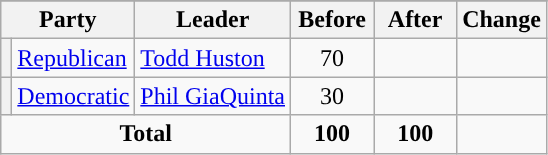<table class="wikitable" style="text-align:center;">
<tr>
</tr>
<tr>
<th colspan="2">Party</th>
<th>Leader</th>
<th style="width:3em">Before</th>
<th style="width:3em">After</th>
<th style="width:3em">Change</th>
</tr>
<tr>
<th style="background-color:"></th>
<td style="text-align:left;"><a href='#'>Republican</a></td>
<td style="text-align:left;"><a href='#'>Todd Huston</a></td>
<td>70</td>
<td></td>
<td></td>
</tr>
<tr>
<th style="background-color:"></th>
<td style="text-align:left;"><a href='#'>Democratic</a></td>
<td style="text-align:left;"><a href='#'>Phil GiaQuinta</a></td>
<td>30</td>
<td></td>
<td></td>
</tr>
<tr>
<td colspan="3"><strong>Total</strong></td>
<td><strong>100</strong></td>
<td><strong>100</strong></td>
<td></td>
</tr>
</table>
